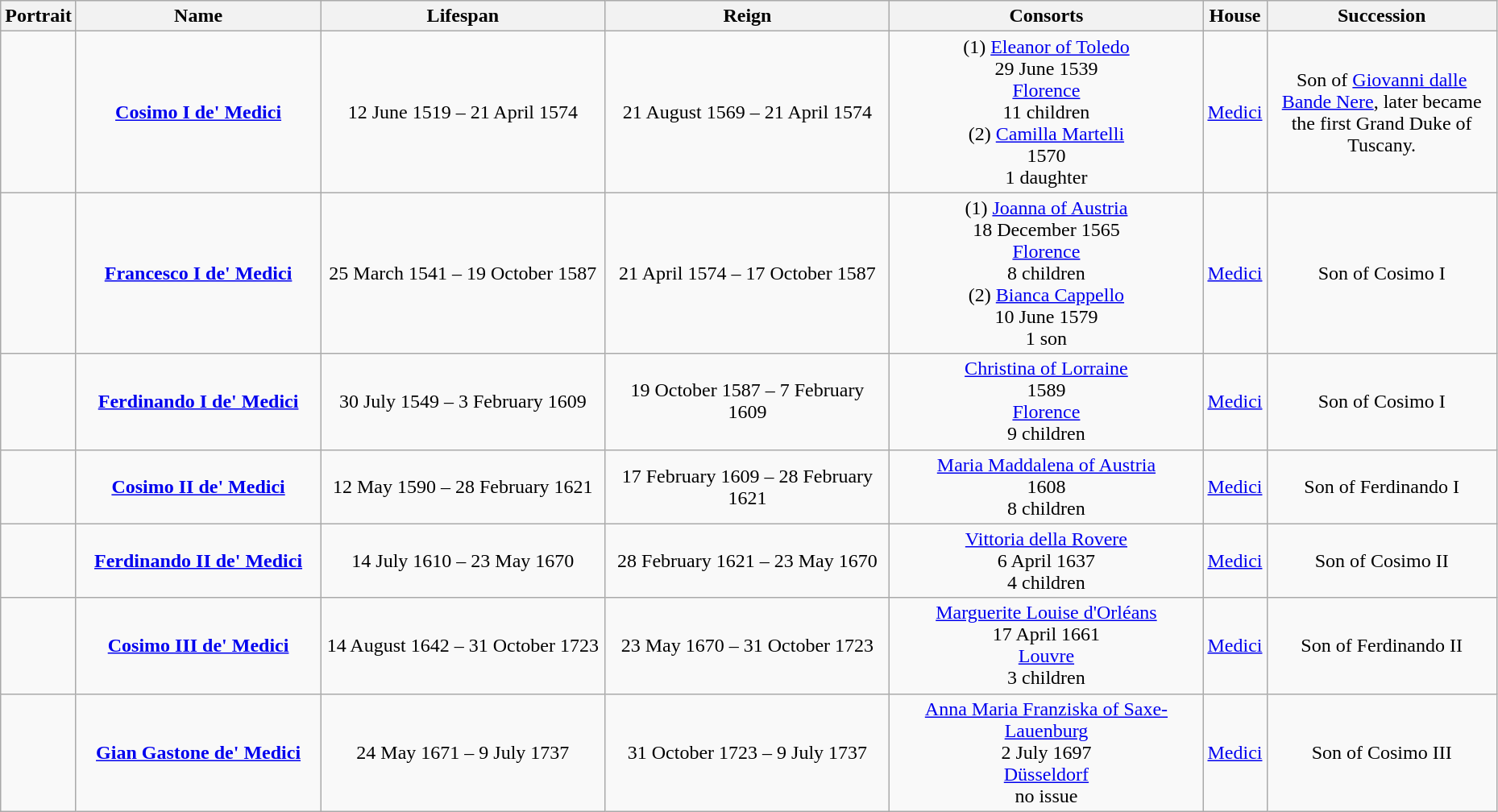<table width=98% class="wikitable" style="text-align:center;">
<tr>
<th width="5%">Portrait</th>
<th width="17%">Name</th>
<th width="20%">Lifespan</th>
<th width="20%">Reign</th>
<th width="22%">Consorts</th>
<th>House</th>
<th width="28%">Succession</th>
</tr>
<tr>
<td></td>
<td><strong><a href='#'>Cosimo I de' Medici</a></strong></td>
<td>12 June 1519 – 21 April 1574</td>
<td>21 August 1569 – 21 April 1574</td>
<td>(1) <a href='#'>Eleanor of Toledo</a><br>29 June 1539<br><a href='#'>Florence</a><br>11 children<br>(2) <a href='#'>Camilla Martelli</a><br>1570<br>1 daughter</td>
<td><a href='#'>Medici</a></td>
<td>Son of <a href='#'>Giovanni dalle Bande Nere</a>, later became the first Grand Duke of Tuscany.</td>
</tr>
<tr>
<td></td>
<td><strong><a href='#'>Francesco I de' Medici</a></strong></td>
<td>25 March 1541 – 19 October 1587</td>
<td>21 April 1574 – 17 October 1587</td>
<td>(1) <a href='#'>Joanna of Austria</a><br>18 December 1565<br><a href='#'>Florence</a><br>8 children<br>(2) <a href='#'>Bianca Cappello</a><br>10 June 1579<br>1 son</td>
<td><a href='#'>Medici</a></td>
<td>Son of Cosimo I</td>
</tr>
<tr>
<td></td>
<td><strong><a href='#'>Ferdinando I de' Medici</a></strong></td>
<td>30 July 1549 – 3 February 1609</td>
<td>19 October 1587 – 7 February 1609</td>
<td><a href='#'>Christina of Lorraine</a><br>1589<br><a href='#'>Florence</a><br>9 children</td>
<td><a href='#'>Medici</a></td>
<td>Son of Cosimo I</td>
</tr>
<tr>
<td></td>
<td><strong><a href='#'>Cosimo II de' Medici</a></strong></td>
<td>12 May 1590 – 28 February 1621</td>
<td>17 February 1609 – 28 February 1621</td>
<td><a href='#'>Maria Maddalena of Austria</a><br>1608<br>8 children</td>
<td><a href='#'>Medici</a></td>
<td>Son of Ferdinando I</td>
</tr>
<tr>
<td></td>
<td><strong><a href='#'>Ferdinando II de' Medici</a></strong></td>
<td>14 July 1610 – 23 May 1670</td>
<td>28 February 1621 – 23 May 1670</td>
<td><a href='#'>Vittoria della Rovere</a><br>6 April 1637<br>4 children</td>
<td><a href='#'>Medici</a></td>
<td>Son of Cosimo II</td>
</tr>
<tr>
<td></td>
<td><strong><a href='#'>Cosimo III de' Medici</a></strong></td>
<td>14 August 1642 – 31 October 1723</td>
<td>23 May 1670 – 31 October 1723</td>
<td><a href='#'>Marguerite Louise d'Orléans</a><br>17 April 1661<br><a href='#'>Louvre</a><br>3 children</td>
<td><a href='#'>Medici</a></td>
<td>Son of Ferdinando II</td>
</tr>
<tr>
<td></td>
<td><strong><a href='#'>Gian Gastone de' Medici</a></strong></td>
<td>24 May 1671 – 9 July 1737</td>
<td>31 October 1723 – 9 July 1737</td>
<td><a href='#'>Anna Maria Franziska of Saxe-Lauenburg</a><br>2 July 1697<br><a href='#'>Düsseldorf</a><br>no issue</td>
<td><a href='#'>Medici</a></td>
<td>Son of Cosimo III</td>
</tr>
</table>
